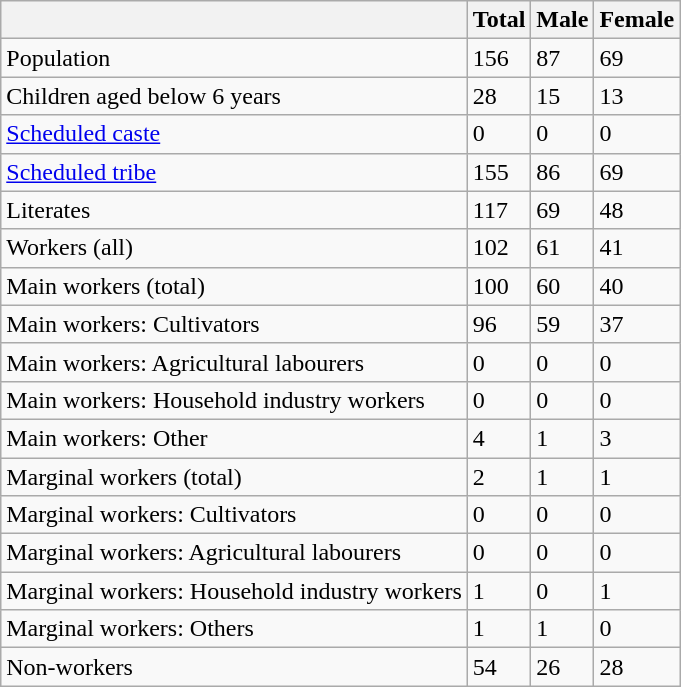<table class="wikitable sortable">
<tr>
<th></th>
<th>Total</th>
<th>Male</th>
<th>Female</th>
</tr>
<tr>
<td>Population</td>
<td>156</td>
<td>87</td>
<td>69</td>
</tr>
<tr>
<td>Children aged below 6 years</td>
<td>28</td>
<td>15</td>
<td>13</td>
</tr>
<tr>
<td><a href='#'>Scheduled caste</a></td>
<td>0</td>
<td>0</td>
<td>0</td>
</tr>
<tr>
<td><a href='#'>Scheduled tribe</a></td>
<td>155</td>
<td>86</td>
<td>69</td>
</tr>
<tr>
<td>Literates</td>
<td>117</td>
<td>69</td>
<td>48</td>
</tr>
<tr>
<td>Workers (all)</td>
<td>102</td>
<td>61</td>
<td>41</td>
</tr>
<tr>
<td>Main workers (total)</td>
<td>100</td>
<td>60</td>
<td>40</td>
</tr>
<tr>
<td>Main workers: Cultivators</td>
<td>96</td>
<td>59</td>
<td>37</td>
</tr>
<tr>
<td>Main workers: Agricultural labourers</td>
<td>0</td>
<td>0</td>
<td>0</td>
</tr>
<tr>
<td>Main workers: Household industry workers</td>
<td>0</td>
<td>0</td>
<td>0</td>
</tr>
<tr>
<td>Main workers: Other</td>
<td>4</td>
<td>1</td>
<td>3</td>
</tr>
<tr>
<td>Marginal workers (total)</td>
<td>2</td>
<td>1</td>
<td>1</td>
</tr>
<tr>
<td>Marginal workers: Cultivators</td>
<td>0</td>
<td>0</td>
<td>0</td>
</tr>
<tr>
<td>Marginal workers: Agricultural labourers</td>
<td>0</td>
<td>0</td>
<td>0</td>
</tr>
<tr>
<td>Marginal workers: Household industry workers</td>
<td>1</td>
<td>0</td>
<td>1</td>
</tr>
<tr>
<td>Marginal workers: Others</td>
<td>1</td>
<td>1</td>
<td>0</td>
</tr>
<tr>
<td>Non-workers</td>
<td>54</td>
<td>26</td>
<td>28</td>
</tr>
</table>
